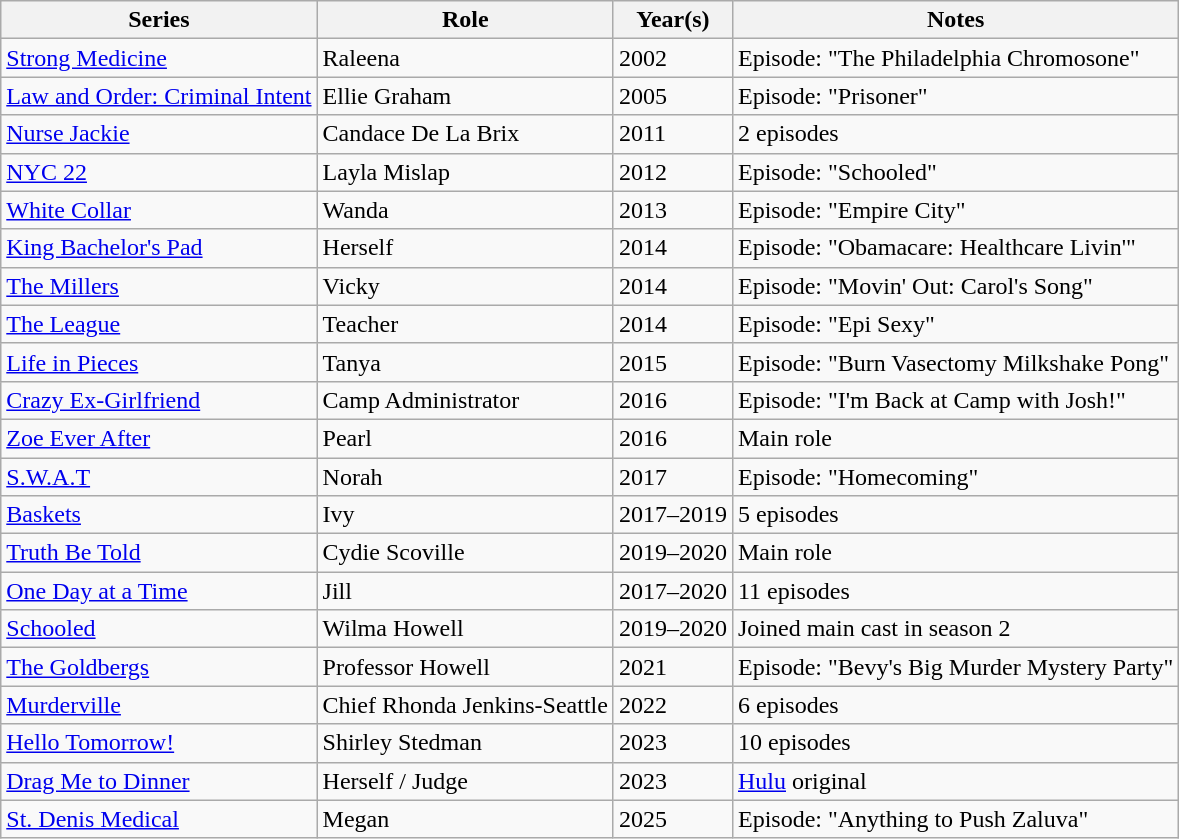<table class="wikitable">
<tr>
<th>Series</th>
<th>Role</th>
<th>Year(s)</th>
<th>Notes</th>
</tr>
<tr>
<td><a href='#'>Strong Medicine</a></td>
<td>Raleena</td>
<td>2002</td>
<td>Episode: "The Philadelphia Chromosone"</td>
</tr>
<tr>
<td><a href='#'>Law and Order: Criminal Intent</a></td>
<td>Ellie Graham</td>
<td>2005</td>
<td>Episode: "Prisoner"</td>
</tr>
<tr>
<td><a href='#'>Nurse Jackie</a></td>
<td>Candace De La Brix</td>
<td>2011</td>
<td>2 episodes</td>
</tr>
<tr>
<td><a href='#'>NYC 22</a></td>
<td>Layla Mislap</td>
<td>2012</td>
<td>Episode: "Schooled"</td>
</tr>
<tr>
<td><a href='#'>White Collar</a></td>
<td>Wanda</td>
<td>2013</td>
<td>Episode: "Empire City"</td>
</tr>
<tr>
<td><a href='#'>King Bachelor's Pad</a></td>
<td>Herself</td>
<td>2014</td>
<td>Episode: "Obamacare: Healthcare Livin'"</td>
</tr>
<tr>
<td><a href='#'>The Millers</a></td>
<td>Vicky</td>
<td>2014</td>
<td>Episode: "Movin' Out: Carol's Song"</td>
</tr>
<tr>
<td><a href='#'>The League</a></td>
<td>Teacher</td>
<td>2014</td>
<td>Episode: "Epi Sexy"</td>
</tr>
<tr>
<td><a href='#'>Life in Pieces</a></td>
<td>Tanya</td>
<td>2015</td>
<td>Episode: "Burn Vasectomy Milkshake Pong"</td>
</tr>
<tr>
<td><a href='#'>Crazy Ex-Girlfriend</a></td>
<td>Camp Administrator</td>
<td>2016</td>
<td>Episode: "I'm Back at Camp with Josh!"</td>
</tr>
<tr>
<td><a href='#'>Zoe Ever After</a></td>
<td>Pearl</td>
<td>2016</td>
<td>Main role</td>
</tr>
<tr>
<td><a href='#'>S.W.A.T</a></td>
<td>Norah</td>
<td>2017</td>
<td>Episode: "Homecoming"</td>
</tr>
<tr>
<td><a href='#'>Baskets</a></td>
<td>Ivy</td>
<td>2017–2019</td>
<td>5 episodes</td>
</tr>
<tr>
<td><a href='#'>Truth Be Told</a></td>
<td>Cydie Scoville</td>
<td>2019–2020</td>
<td>Main role</td>
</tr>
<tr>
<td><a href='#'>One Day at a Time</a></td>
<td>Jill</td>
<td>2017–2020</td>
<td>11 episodes</td>
</tr>
<tr>
<td><a href='#'>Schooled</a></td>
<td>Wilma Howell</td>
<td>2019–2020</td>
<td>Joined main cast in season 2</td>
</tr>
<tr>
<td><a href='#'>The Goldbergs</a></td>
<td>Professor Howell</td>
<td>2021</td>
<td>Episode: "Bevy's Big Murder Mystery Party"</td>
</tr>
<tr>
<td><a href='#'>Murderville</a></td>
<td>Chief Rhonda Jenkins-Seattle</td>
<td>2022</td>
<td>6 episodes</td>
</tr>
<tr>
<td><a href='#'>Hello Tomorrow!</a></td>
<td>Shirley Stedman</td>
<td>2023</td>
<td>10 episodes</td>
</tr>
<tr>
<td><a href='#'>Drag Me to Dinner</a></td>
<td>Herself / Judge</td>
<td>2023</td>
<td><a href='#'>Hulu</a> original</td>
</tr>
<tr>
<td><a href='#'>St. Denis Medical</a></td>
<td>Megan</td>
<td>2025</td>
<td>Episode: "Anything to Push Zaluva"</td>
</tr>
</table>
